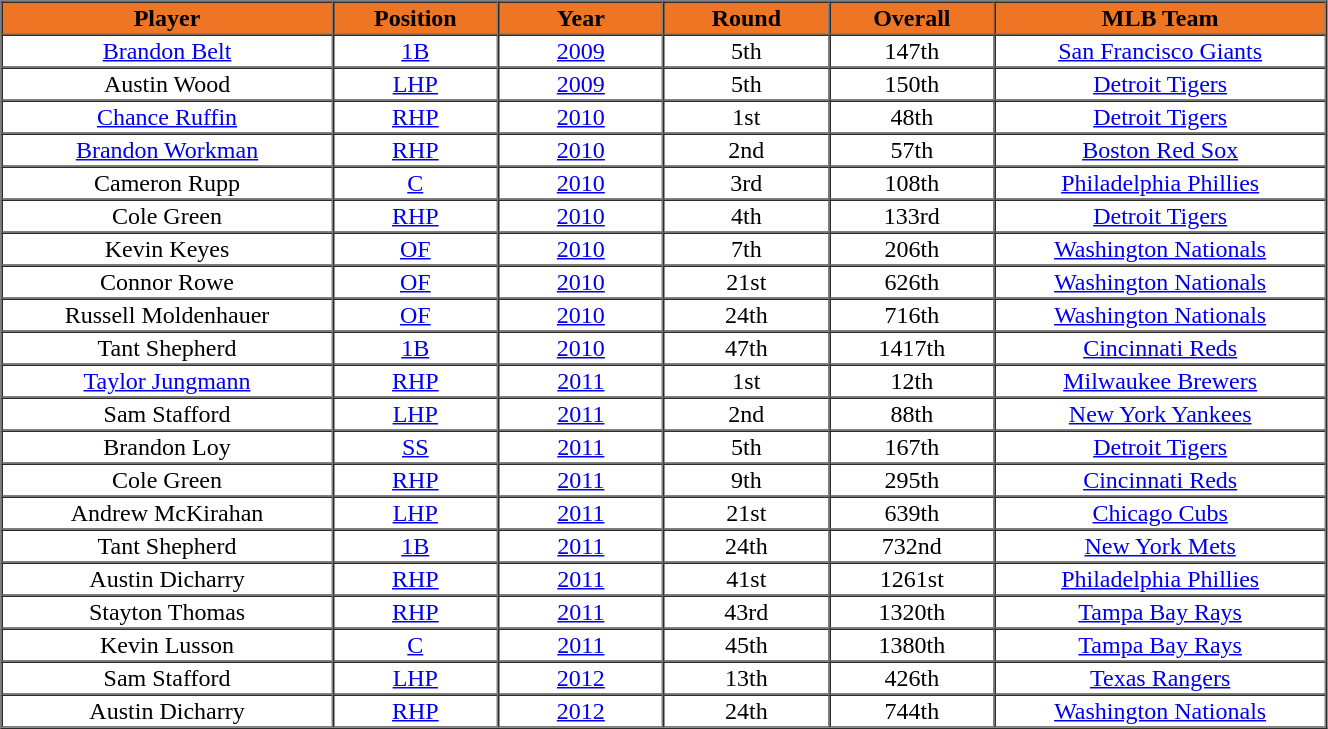<table cellpadding="1" border="1" cellspacing="0" width="70%">
<tr>
<th bgcolor="#EE7524" width="20%"><span>Player</span></th>
<th bgcolor="#EE7524" width="10%"><span>Position</span></th>
<th bgcolor="#EE7524" width="10%"><span>Year</span></th>
<th bgcolor="#EE7524" width="10%"><span>Round</span></th>
<th bgcolor="#EE7524" width="10%"><span>Overall</span></th>
<th bgcolor="#EE7524" width="20%"><span>MLB Team</span></th>
</tr>
<tr align="center">
<td><a href='#'>Brandon Belt</a></td>
<td><a href='#'>1B</a></td>
<td><a href='#'>2009</a></td>
<td>5th</td>
<td>147th</td>
<td><a href='#'>San Francisco Giants</a></td>
</tr>
<tr align="center">
<td>Austin Wood</td>
<td><a href='#'>LHP</a></td>
<td><a href='#'>2009</a></td>
<td>5th</td>
<td>150th</td>
<td><a href='#'>Detroit Tigers</a></td>
</tr>
<tr align="center">
<td><a href='#'>Chance Ruffin</a></td>
<td><a href='#'>RHP</a></td>
<td><a href='#'>2010</a></td>
<td>1st</td>
<td>48th</td>
<td><a href='#'>Detroit Tigers</a></td>
</tr>
<tr align="center">
<td><a href='#'>Brandon Workman</a></td>
<td><a href='#'>RHP</a></td>
<td><a href='#'>2010</a></td>
<td>2nd</td>
<td>57th</td>
<td><a href='#'>Boston Red Sox</a></td>
</tr>
<tr align="center">
<td>Cameron Rupp</td>
<td><a href='#'>C</a></td>
<td><a href='#'>2010</a></td>
<td>3rd</td>
<td>108th</td>
<td><a href='#'>Philadelphia Phillies</a></td>
</tr>
<tr align="center">
<td>Cole Green</td>
<td><a href='#'>RHP</a></td>
<td><a href='#'>2010</a></td>
<td>4th</td>
<td>133rd</td>
<td><a href='#'>Detroit Tigers</a></td>
</tr>
<tr align="center">
<td>Kevin Keyes</td>
<td><a href='#'>OF</a></td>
<td><a href='#'>2010</a></td>
<td>7th</td>
<td>206th</td>
<td><a href='#'>Washington Nationals</a></td>
</tr>
<tr align="center">
<td>Connor Rowe</td>
<td><a href='#'>OF</a></td>
<td><a href='#'>2010</a></td>
<td>21st</td>
<td>626th</td>
<td><a href='#'>Washington Nationals</a></td>
</tr>
<tr align="center">
<td>Russell Moldenhauer</td>
<td><a href='#'>OF</a></td>
<td><a href='#'>2010</a></td>
<td>24th</td>
<td>716th</td>
<td><a href='#'>Washington Nationals</a></td>
</tr>
<tr align="center">
<td>Tant Shepherd</td>
<td><a href='#'>1B</a></td>
<td><a href='#'>2010</a></td>
<td>47th</td>
<td>1417th</td>
<td><a href='#'>Cincinnati Reds</a></td>
</tr>
<tr align="center">
<td><a href='#'>Taylor Jungmann</a></td>
<td><a href='#'>RHP</a></td>
<td><a href='#'>2011</a></td>
<td>1st</td>
<td>12th</td>
<td><a href='#'>Milwaukee Brewers</a></td>
</tr>
<tr align="center">
<td>Sam Stafford</td>
<td><a href='#'>LHP</a></td>
<td><a href='#'>2011</a></td>
<td>2nd</td>
<td>88th</td>
<td><a href='#'>New York Yankees</a></td>
</tr>
<tr align="center">
<td>Brandon Loy</td>
<td><a href='#'>SS</a></td>
<td><a href='#'>2011</a></td>
<td>5th</td>
<td>167th</td>
<td><a href='#'>Detroit Tigers</a></td>
</tr>
<tr align="center">
<td>Cole Green</td>
<td><a href='#'>RHP</a></td>
<td><a href='#'>2011</a></td>
<td>9th</td>
<td>295th</td>
<td><a href='#'>Cincinnati Reds</a></td>
</tr>
<tr align="center">
<td>Andrew McKirahan</td>
<td><a href='#'>LHP</a></td>
<td><a href='#'>2011</a></td>
<td>21st</td>
<td>639th</td>
<td><a href='#'>Chicago Cubs</a></td>
</tr>
<tr align="center">
<td>Tant Shepherd</td>
<td><a href='#'>1B</a></td>
<td><a href='#'>2011</a></td>
<td>24th</td>
<td>732nd</td>
<td><a href='#'>New York Mets</a></td>
</tr>
<tr align="center">
<td>Austin Dicharry</td>
<td><a href='#'>RHP</a></td>
<td><a href='#'>2011</a></td>
<td>41st</td>
<td>1261st</td>
<td><a href='#'>Philadelphia Phillies</a></td>
</tr>
<tr align="center">
<td>Stayton Thomas</td>
<td><a href='#'>RHP</a></td>
<td><a href='#'>2011</a></td>
<td>43rd</td>
<td>1320th</td>
<td><a href='#'>Tampa Bay Rays</a></td>
</tr>
<tr align="center">
<td>Kevin Lusson</td>
<td><a href='#'>C</a></td>
<td><a href='#'>2011</a></td>
<td>45th</td>
<td>1380th</td>
<td><a href='#'>Tampa Bay Rays</a></td>
</tr>
<tr align="center">
<td>Sam Stafford</td>
<td><a href='#'>LHP</a></td>
<td><a href='#'>2012</a></td>
<td>13th</td>
<td>426th</td>
<td><a href='#'>Texas Rangers</a></td>
</tr>
<tr align="center">
<td>Austin Dicharry</td>
<td><a href='#'>RHP</a></td>
<td><a href='#'>2012</a></td>
<td>24th</td>
<td>744th</td>
<td><a href='#'>Washington Nationals</a></td>
</tr>
</table>
